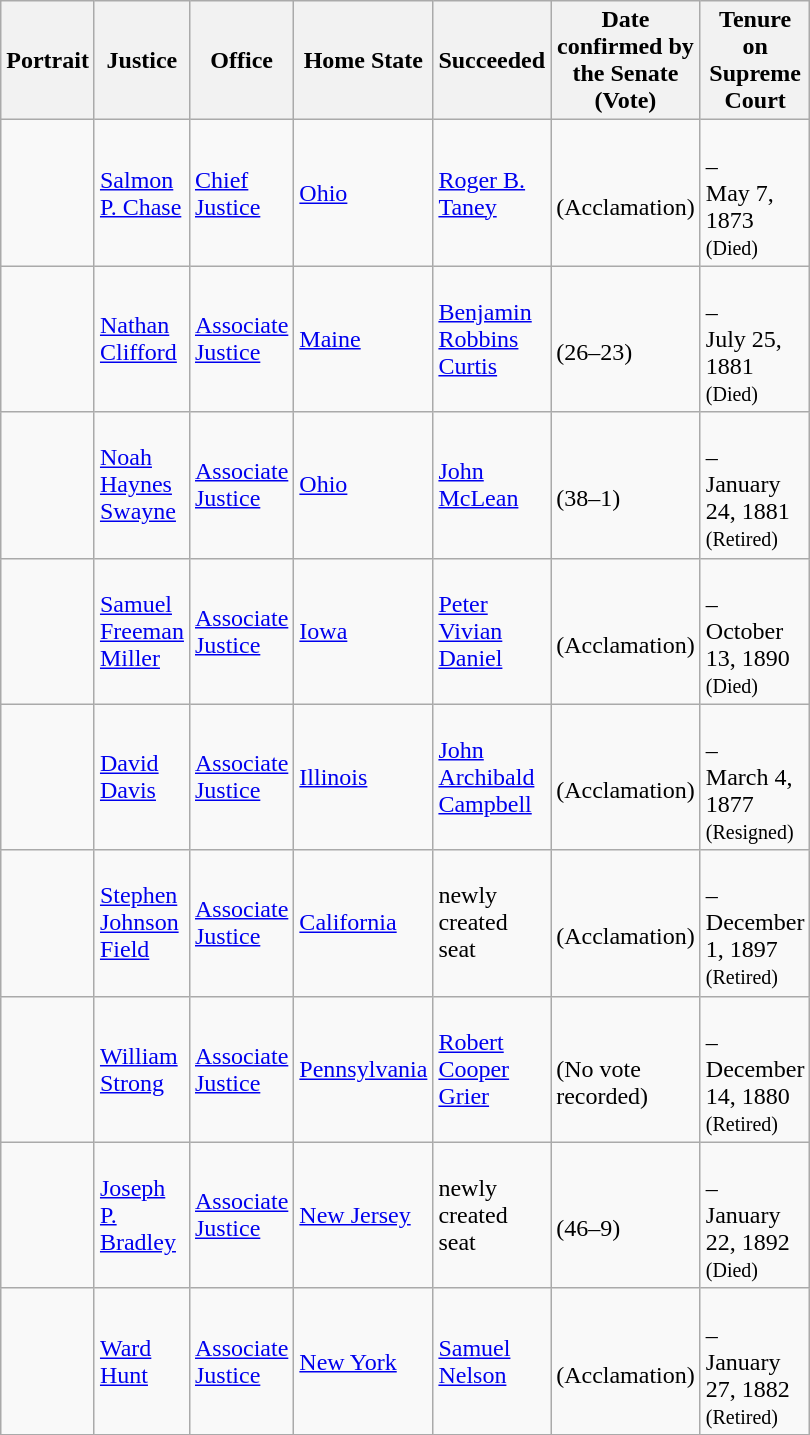<table class="wikitable sortable">
<tr>
<th scope="col" style="width: 10px;">Portrait</th>
<th scope="col" style="width: 10px;">Justice</th>
<th scope="col" style="width: 10px;">Office</th>
<th scope="col" style="width: 10px;">Home State</th>
<th scope="col" style="width: 10px;">Succeeded</th>
<th scope="col" style="width: 10px;">Date confirmed by the Senate<br>(Vote)</th>
<th scope="col" style="width: 10px;">Tenure on Supreme Court</th>
</tr>
<tr>
<td></td>
<td><a href='#'>Salmon P. Chase</a></td>
<td><a href='#'>Chief Justice</a></td>
<td><a href='#'>Ohio</a></td>
<td><a href='#'>Roger B. Taney</a></td>
<td><br>(Acclamation)</td>
<td><br>–<br>May 7, 1873<br><small>(Died)</small></td>
</tr>
<tr>
<td></td>
<td><a href='#'>Nathan Clifford</a></td>
<td><a href='#'>Associate Justice</a></td>
<td><a href='#'>Maine</a></td>
<td><a href='#'>Benjamin Robbins Curtis</a></td>
<td><br>(26–23)</td>
<td><br>–<br>July 25, 1881<br><small>(Died)</small></td>
</tr>
<tr>
<td></td>
<td><a href='#'>Noah Haynes Swayne</a></td>
<td><a href='#'>Associate Justice</a></td>
<td><a href='#'>Ohio</a></td>
<td><a href='#'>John McLean</a></td>
<td><br>(38–1)</td>
<td><br>–<br>January 24, 1881<br><small>(Retired)</small></td>
</tr>
<tr>
<td></td>
<td><a href='#'>Samuel Freeman Miller</a></td>
<td><a href='#'>Associate Justice</a></td>
<td><a href='#'>Iowa</a></td>
<td><a href='#'>Peter Vivian Daniel</a></td>
<td><br>(Acclamation)</td>
<td><br>–<br>October 13, 1890<br><small>(Died)</small></td>
</tr>
<tr>
<td></td>
<td><a href='#'>David Davis</a></td>
<td><a href='#'>Associate Justice</a></td>
<td><a href='#'>Illinois</a></td>
<td><a href='#'>John Archibald Campbell</a></td>
<td><br>(Acclamation)</td>
<td><br>–<br>March 4, 1877<br><small>(Resigned)</small></td>
</tr>
<tr>
<td></td>
<td><a href='#'>Stephen Johnson Field</a></td>
<td><a href='#'>Associate Justice</a></td>
<td><a href='#'>California</a></td>
<td>newly created seat</td>
<td><br>(Acclamation)</td>
<td><br>–<br>December 1, 1897<br><small>(Retired)</small></td>
</tr>
<tr>
<td></td>
<td><a href='#'>William Strong</a></td>
<td><a href='#'>Associate Justice</a></td>
<td><a href='#'>Pennsylvania</a></td>
<td><a href='#'>Robert Cooper Grier</a></td>
<td><br>(No vote recorded)</td>
<td><br>–<br>December 14, 1880<br><small>(Retired)</small></td>
</tr>
<tr>
<td></td>
<td><a href='#'>Joseph P. Bradley</a></td>
<td><a href='#'>Associate Justice</a></td>
<td><a href='#'>New Jersey</a></td>
<td>newly created seat</td>
<td><br>(46–9)</td>
<td><br>–<br>January 22, 1892<br><small>(Died)</small></td>
</tr>
<tr>
<td></td>
<td><a href='#'>Ward Hunt</a></td>
<td><a href='#'>Associate Justice</a></td>
<td><a href='#'>New York</a></td>
<td><a href='#'>Samuel Nelson</a></td>
<td><br>(Acclamation)</td>
<td><br>–<br>January 27, 1882<br><small>(Retired)</small></td>
</tr>
<tr>
</tr>
</table>
